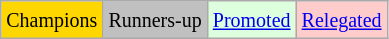<table class="wikitable">
<tr>
<td bgcolor=gold><small>Champions</small></td>
<td bgcolor=silver><small>Runners-up</small></td>
<td bgcolor="#DDFFDD"><small><a href='#'>Promoted</a></small></td>
<td bgcolor= "#FFCCCC"><small><a href='#'>Relegated</a></small></td>
</tr>
</table>
